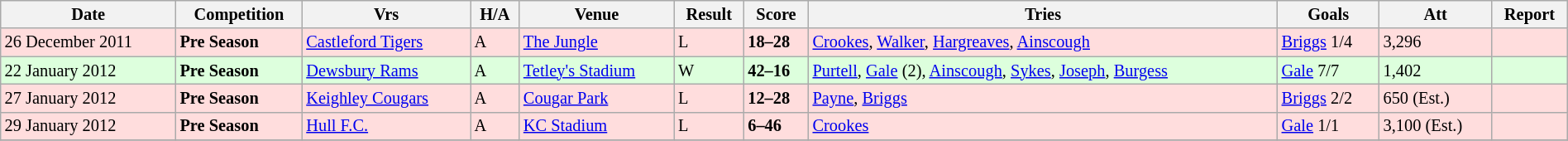<table class="wikitable" style="font-size:85%;" width="100%">
<tr>
<th>Date</th>
<th>Competition</th>
<th>Vrs</th>
<th>H/A</th>
<th>Venue</th>
<th>Result</th>
<th>Score</th>
<th>Tries</th>
<th>Goals</th>
<th>Att</th>
<th>Report</th>
</tr>
<tr style="background:#ffdddd;" width=20|>
<td>26 December 2011</td>
<td><strong>Pre Season</strong></td>
<td><a href='#'>Castleford Tigers</a></td>
<td>A</td>
<td><a href='#'>The Jungle</a></td>
<td>L</td>
<td><strong>18–28</strong></td>
<td><a href='#'>Crookes</a>, <a href='#'>Walker</a>, <a href='#'>Hargreaves</a>, <a href='#'>Ainscough</a></td>
<td><a href='#'>Briggs</a> 1/4</td>
<td>3,296</td>
<td></td>
</tr>
<tr style="background:#ddffdd;" width=20|>
<td>22 January 2012</td>
<td><strong>Pre Season</strong></td>
<td><a href='#'>Dewsbury Rams</a></td>
<td>A</td>
<td><a href='#'>Tetley's Stadium</a></td>
<td>W</td>
<td><strong>42–16</strong></td>
<td><a href='#'>Purtell</a>, <a href='#'>Gale</a> (2), <a href='#'>Ainscough</a>, <a href='#'>Sykes</a>, <a href='#'>Joseph</a>, <a href='#'>Burgess</a></td>
<td><a href='#'>Gale</a> 7/7</td>
<td>1,402</td>
<td></td>
</tr>
<tr style="background:#ffdddd;" width=20|>
<td>27 January 2012</td>
<td><strong>Pre Season</strong></td>
<td><a href='#'>Keighley Cougars</a></td>
<td>A</td>
<td><a href='#'>Cougar Park</a></td>
<td>L</td>
<td><strong>12–28</strong></td>
<td><a href='#'>Payne</a>, <a href='#'>Briggs</a></td>
<td><a href='#'>Briggs</a> 2/2</td>
<td>650 (Est.)</td>
<td></td>
</tr>
<tr style="background:#ffdddd;" width=20|>
<td>29 January 2012</td>
<td><strong>Pre Season</strong></td>
<td><a href='#'>Hull F.C.</a></td>
<td>A</td>
<td><a href='#'>KC Stadium</a></td>
<td>L</td>
<td><strong>6–46</strong></td>
<td><a href='#'>Crookes</a></td>
<td><a href='#'>Gale</a> 1/1</td>
<td>3,100 (Est.)</td>
<td></td>
</tr>
<tr>
</tr>
</table>
